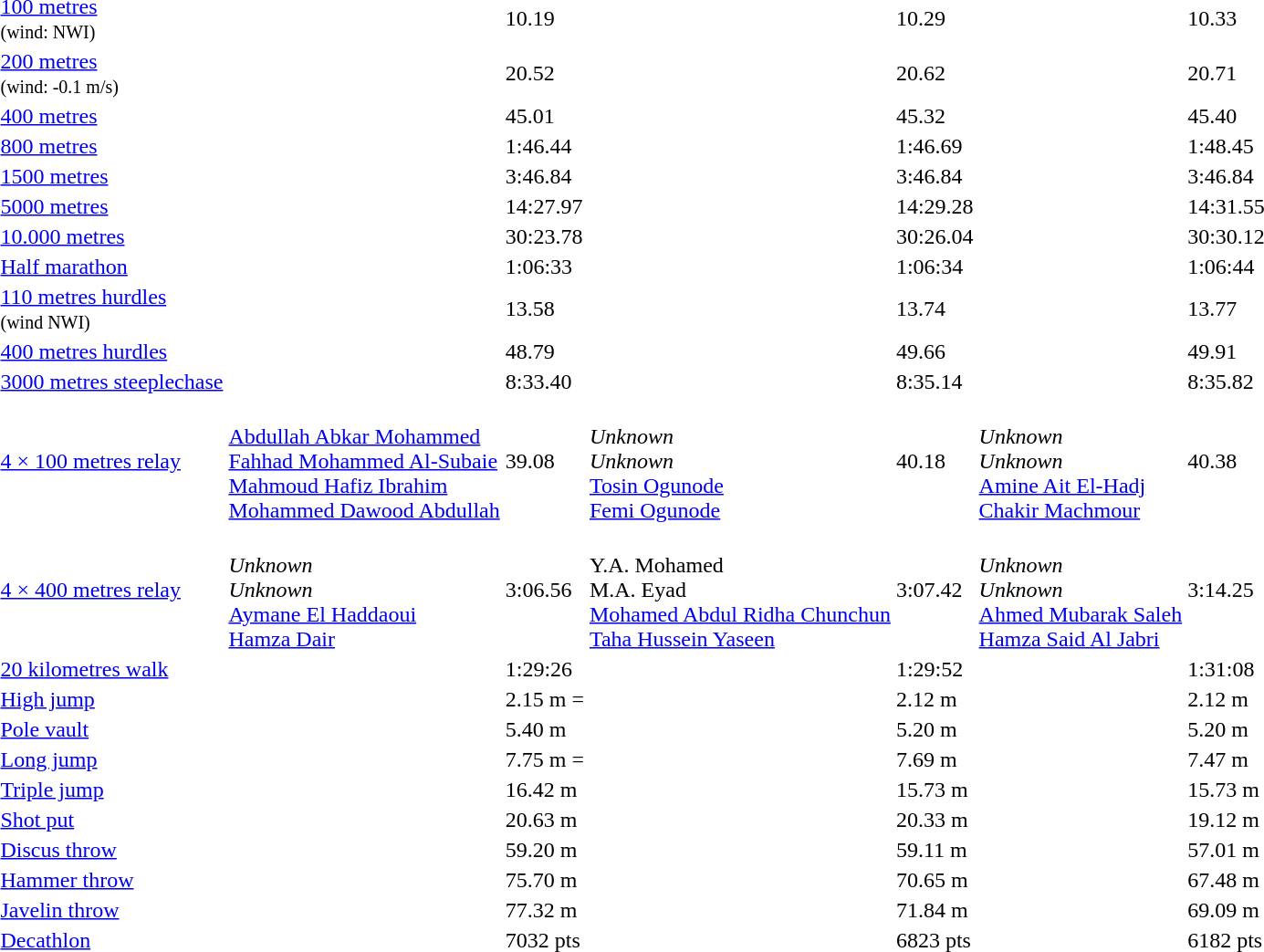<table>
<tr>
<td align=left><a href='#'>100 metres</a><br><small>(wind: NWI)</small></td>
<td></td>
<td>10.19</td>
<td></td>
<td>10.29</td>
<td></td>
<td>10.33</td>
</tr>
<tr>
<td align=left><a href='#'>200 metres</a><br><small>(wind: -0.1 m/s)</small></td>
<td></td>
<td>20.52</td>
<td></td>
<td>20.62 </td>
<td></td>
<td>20.71</td>
</tr>
<tr>
<td align=left><a href='#'>400 metres</a></td>
<td></td>
<td>45.01</td>
<td></td>
<td>45.32</td>
<td></td>
<td>45.40</td>
</tr>
<tr>
<td align=left><a href='#'>800 metres</a></td>
<td></td>
<td>1:46.44</td>
<td></td>
<td>1:46.69</td>
<td></td>
<td>1:48.45</td>
</tr>
<tr>
<td align=left><a href='#'>1500 metres</a></td>
<td></td>
<td>3:46.84</td>
<td></td>
<td>3:46.84</td>
<td></td>
<td>3:46.84</td>
</tr>
<tr>
<td align=left><a href='#'>5000 metres</a></td>
<td></td>
<td>14:27.97</td>
<td></td>
<td>14:29.28</td>
<td></td>
<td>14:31.55</td>
</tr>
<tr>
<td align=left><a href='#'>10.000 metres</a></td>
<td></td>
<td>30:23.78</td>
<td></td>
<td>30:26.04</td>
<td></td>
<td>30:30.12</td>
</tr>
<tr>
<td align=left><a href='#'>Half marathon</a></td>
<td></td>
<td>1:06:33</td>
<td></td>
<td>1:06:34</td>
<td></td>
<td>1:06:44</td>
</tr>
<tr>
<td align=left><a href='#'>110 metres hurdles</a><br><small>(wind NWI)</small></td>
<td></td>
<td>13.58</td>
<td></td>
<td>13.74</td>
<td></td>
<td>13.77</td>
</tr>
<tr>
<td align=left><a href='#'>400 metres hurdles</a></td>
<td></td>
<td>48.79 </td>
<td></td>
<td>49.66</td>
<td></td>
<td>49.91</td>
</tr>
<tr>
<td align=left><a href='#'>3000 metres steeplechase</a></td>
<td></td>
<td>8:33.40</td>
<td></td>
<td>8:35.14</td>
<td></td>
<td>8:35.82</td>
</tr>
<tr>
<td align=left><a href='#'>4 × 100 metres relay</a></td>
<td><br><a href='#'>Abdullah Abkar Mohammed</a><br><a href='#'>Fahhad Mohammed Al-Subaie</a><br><a href='#'>Mahmoud Hafiz Ibrahim</a><br><a href='#'>Mohammed Dawood Abdullah</a></td>
<td>39.08</td>
<td><br><em>Unknown</em><br><em>Unknown</em><br><a href='#'>Tosin Ogunode</a><br><a href='#'>Femi Ogunode</a></td>
<td>40.18</td>
<td><br><em>Unknown</em><br><em>Unknown</em><br><a href='#'>Amine Ait El-Hadj</a><br><a href='#'>Chakir Machmour</a></td>
<td>40.38</td>
</tr>
<tr>
<td align=left><a href='#'>4 × 400 metres relay</a></td>
<td><br><em>Unknown</em><br><em>Unknown</em><br><a href='#'>Aymane El Haddaoui</a><br><a href='#'>Hamza Dair</a></td>
<td>3:06.56</td>
<td><br>Y.A. Mohamed<br>M.A. Eyad<br><a href='#'>Mohamed Abdul Ridha Chunchun</a><br><a href='#'>Taha Hussein Yaseen</a></td>
<td>3:07.42</td>
<td><br><em>Unknown</em><br><em>Unknown</em><br><a href='#'>Ahmed Mubarak Saleh</a><br><a href='#'>Hamza Said Al Jabri</a></td>
<td>3:14.25</td>
</tr>
<tr>
<td align=left><a href='#'>20 kilometres walk</a></td>
<td></td>
<td>1:29:26</td>
<td></td>
<td>1:29:52 </td>
<td></td>
<td>1:31:08</td>
</tr>
<tr>
<td align=left><a href='#'>High jump</a></td>
<td></td>
<td>2.15 m =</td>
<td></td>
<td>2.12 m</td>
<td></td>
<td>2.12 m</td>
</tr>
<tr>
<td align=left><a href='#'>Pole vault</a></td>
<td></td>
<td>5.40 m</td>
<td></td>
<td>5.20 m </td>
<td></td>
<td>5.20 m</td>
</tr>
<tr>
<td align=left><a href='#'>Long jump</a></td>
<td></td>
<td>7.75 m =</td>
<td></td>
<td>7.69 m</td>
<td></td>
<td>7.47 m</td>
</tr>
<tr>
<td align=left><a href='#'>Triple jump</a></td>
<td></td>
<td>16.42 m </td>
<td></td>
<td>15.73 m</td>
<td></td>
<td>15.73 m</td>
</tr>
<tr>
<td align=left><a href='#'>Shot put</a></td>
<td></td>
<td>20.63 m</td>
<td></td>
<td>20.33 m</td>
<td></td>
<td>19.12 m</td>
</tr>
<tr>
<td align=left><a href='#'>Discus throw</a></td>
<td></td>
<td>59.20 m</td>
<td></td>
<td>59.11 m</td>
<td></td>
<td>57.01 m</td>
</tr>
<tr>
<td align=left><a href='#'>Hammer throw</a></td>
<td></td>
<td>75.70 m</td>
<td></td>
<td>70.65 m</td>
<td></td>
<td>67.48 m</td>
</tr>
<tr>
<td align=left><a href='#'>Javelin throw</a></td>
<td></td>
<td>77.32 m</td>
<td></td>
<td>71.84 m</td>
<td></td>
<td>69.09 m</td>
</tr>
<tr>
<td align=left><a href='#'>Decathlon</a></td>
<td></td>
<td>7032 pts</td>
<td></td>
<td>6823 pts</td>
<td></td>
<td>6182 pts</td>
</tr>
</table>
